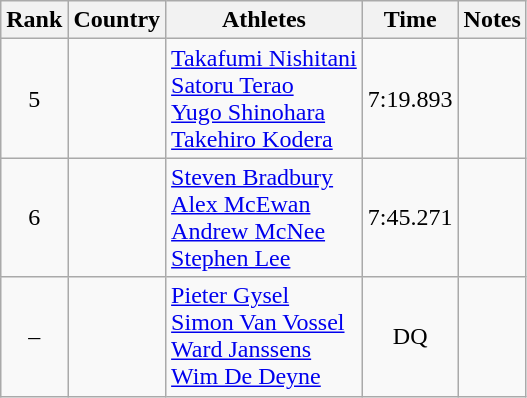<table class="wikitable sortable" style="text-align:center">
<tr>
<th>Rank</th>
<th>Country</th>
<th>Athletes</th>
<th>Time</th>
<th>Notes</th>
</tr>
<tr>
<td>5</td>
<td align=left></td>
<td align=left><a href='#'>Takafumi Nishitani</a> <br> <a href='#'>Satoru Terao</a> <br> <a href='#'>Yugo Shinohara</a> <br> <a href='#'>Takehiro Kodera</a></td>
<td>7:19.893</td>
<td></td>
</tr>
<tr>
<td>6</td>
<td align=left></td>
<td align=left><a href='#'>Steven Bradbury</a> <br> <a href='#'>Alex McEwan</a> <br> <a href='#'>Andrew McNee</a> <br> <a href='#'>Stephen Lee</a></td>
<td>7:45.271</td>
<td></td>
</tr>
<tr>
<td>–</td>
<td align=left></td>
<td align=left><a href='#'>Pieter Gysel</a> <br> <a href='#'>Simon Van Vossel</a> <br> <a href='#'>Ward Janssens</a> <br> <a href='#'>Wim De Deyne</a></td>
<td>DQ</td>
<td></td>
</tr>
</table>
